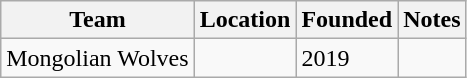<table class="wikitable">
<tr>
<th>Team</th>
<th>Location</th>
<th>Founded</th>
<th>Notes</th>
</tr>
<tr>
<td>Mongolian Wolves</td>
<td></td>
<td>2019</td>
<td></td>
</tr>
</table>
